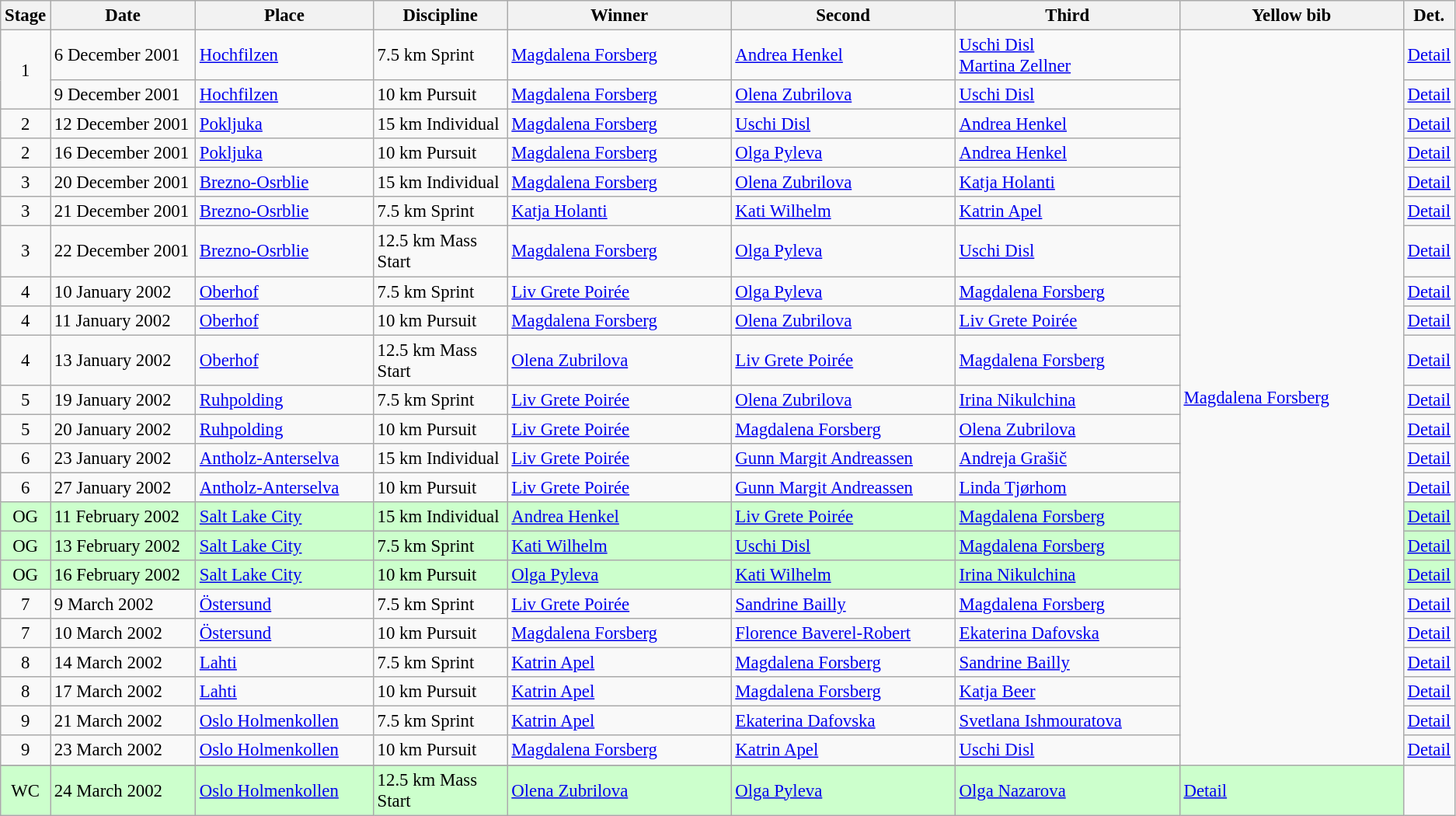<table class="wikitable" style="font-size:95%;">
<tr>
<th width="10">Stage</th>
<th width="120">Date</th>
<th width="148">Place</th>
<th width="110">Discipline</th>
<th width="190">Winner</th>
<th width="190">Second</th>
<th width="190">Third</th>
<th width="190">Yellow bib <br> </th>
<th width="8">Det.</th>
</tr>
<tr>
<td align=center rowspan="2">1</td>
<td>6 December 2001</td>
<td> <a href='#'>Hochfilzen</a></td>
<td>7.5 km Sprint</td>
<td> <a href='#'>Magdalena Forsberg</a></td>
<td> <a href='#'>Andrea Henkel</a></td>
<td> <a href='#'>Uschi Disl</a> <br>  <a href='#'>Martina Zellner</a> <br></td>
<td rowspan="24"> <a href='#'>Magdalena Forsberg</a></td>
<td><a href='#'>Detail</a></td>
</tr>
<tr>
<td>9 December 2001</td>
<td> <a href='#'>Hochfilzen</a></td>
<td>10 km Pursuit</td>
<td> <a href='#'>Magdalena Forsberg</a></td>
<td> <a href='#'>Olena Zubrilova</a></td>
<td> <a href='#'>Uschi Disl</a></td>
<td><a href='#'>Detail</a></td>
</tr>
<tr>
<td align=center>2</td>
<td>12 December 2001</td>
<td> <a href='#'>Pokljuka</a></td>
<td>15 km Individual</td>
<td> <a href='#'>Magdalena Forsberg</a></td>
<td> <a href='#'>Uschi Disl</a></td>
<td> <a href='#'>Andrea Henkel</a></td>
<td><a href='#'>Detail</a></td>
</tr>
<tr>
<td align=center>2</td>
<td>16 December 2001</td>
<td> <a href='#'>Pokljuka</a></td>
<td>10 km Pursuit</td>
<td> <a href='#'>Magdalena Forsberg</a></td>
<td> <a href='#'>Olga Pyleva</a></td>
<td> <a href='#'>Andrea Henkel</a></td>
<td><a href='#'>Detail</a></td>
</tr>
<tr>
<td align=center>3</td>
<td>20 December 2001</td>
<td> <a href='#'>Brezno-Osrblie</a></td>
<td>15 km Individual</td>
<td> <a href='#'>Magdalena Forsberg</a></td>
<td> <a href='#'>Olena Zubrilova</a></td>
<td> <a href='#'>Katja Holanti</a></td>
<td><a href='#'>Detail</a></td>
</tr>
<tr>
<td align=center>3</td>
<td>21 December 2001</td>
<td> <a href='#'>Brezno-Osrblie</a></td>
<td>7.5 km Sprint</td>
<td> <a href='#'>Katja Holanti</a></td>
<td> <a href='#'>Kati Wilhelm</a></td>
<td> <a href='#'>Katrin Apel</a></td>
<td><a href='#'>Detail</a></td>
</tr>
<tr>
<td align=center>3</td>
<td>22 December 2001</td>
<td> <a href='#'>Brezno-Osrblie</a></td>
<td>12.5 km Mass Start</td>
<td> <a href='#'>Magdalena Forsberg</a></td>
<td> <a href='#'>Olga Pyleva</a></td>
<td> <a href='#'>Uschi Disl</a></td>
<td><a href='#'>Detail</a></td>
</tr>
<tr>
<td align=center>4</td>
<td>10 January 2002</td>
<td> <a href='#'>Oberhof</a></td>
<td>7.5 km Sprint</td>
<td> <a href='#'>Liv Grete Poirée</a></td>
<td> <a href='#'>Olga Pyleva</a></td>
<td> <a href='#'>Magdalena Forsberg</a></td>
<td><a href='#'>Detail</a></td>
</tr>
<tr>
<td align=center>4</td>
<td>11 January 2002</td>
<td> <a href='#'>Oberhof</a></td>
<td>10 km Pursuit</td>
<td> <a href='#'>Magdalena Forsberg</a></td>
<td> <a href='#'>Olena Zubrilova</a></td>
<td> <a href='#'>Liv Grete Poirée</a></td>
<td><a href='#'>Detail</a></td>
</tr>
<tr>
<td align=center>4</td>
<td>13 January 2002</td>
<td> <a href='#'>Oberhof</a></td>
<td>12.5 km Mass Start</td>
<td> <a href='#'>Olena Zubrilova</a></td>
<td> <a href='#'>Liv Grete Poirée</a></td>
<td> <a href='#'>Magdalena Forsberg</a></td>
<td><a href='#'>Detail</a></td>
</tr>
<tr>
<td align=center>5</td>
<td>19 January 2002</td>
<td> <a href='#'>Ruhpolding</a></td>
<td>7.5 km Sprint</td>
<td> <a href='#'>Liv Grete Poirée</a></td>
<td> <a href='#'>Olena Zubrilova</a></td>
<td> <a href='#'>Irina Nikulchina</a></td>
<td><a href='#'>Detail</a></td>
</tr>
<tr>
<td align=center>5</td>
<td>20 January 2002</td>
<td> <a href='#'>Ruhpolding</a></td>
<td>10 km Pursuit</td>
<td> <a href='#'>Liv Grete Poirée</a></td>
<td> <a href='#'>Magdalena Forsberg</a></td>
<td> <a href='#'>Olena Zubrilova</a></td>
<td><a href='#'>Detail</a></td>
</tr>
<tr>
<td align=center>6</td>
<td>23 January 2002</td>
<td> <a href='#'>Antholz-Anterselva</a></td>
<td>15 km Individual</td>
<td> <a href='#'>Liv Grete Poirée</a></td>
<td> <a href='#'>Gunn Margit Andreassen</a></td>
<td> <a href='#'>Andreja Grašič</a></td>
<td><a href='#'>Detail</a></td>
</tr>
<tr>
<td align=center>6</td>
<td>27 January 2002</td>
<td> <a href='#'>Antholz-Anterselva</a></td>
<td>10 km Pursuit</td>
<td> <a href='#'>Liv Grete Poirée</a></td>
<td> <a href='#'>Gunn Margit Andreassen</a></td>
<td> <a href='#'>Linda Tjørhom</a></td>
<td><a href='#'>Detail</a></td>
</tr>
<tr style="background:#CCFFCC">
<td align=center>OG</td>
<td>11 February 2002</td>
<td> <a href='#'>Salt Lake City</a></td>
<td>15 km Individual</td>
<td> <a href='#'>Andrea Henkel</a></td>
<td> <a href='#'>Liv Grete Poirée</a></td>
<td> <a href='#'>Magdalena Forsberg</a></td>
<td><a href='#'>Detail</a></td>
</tr>
<tr style="background:#CCFFCC">
<td align=center>OG</td>
<td>13 February 2002</td>
<td> <a href='#'>Salt Lake City</a></td>
<td>7.5 km Sprint</td>
<td> <a href='#'>Kati Wilhelm</a></td>
<td> <a href='#'>Uschi Disl</a></td>
<td> <a href='#'>Magdalena Forsberg</a></td>
<td><a href='#'>Detail</a></td>
</tr>
<tr style="background:#CCFFCC">
<td align=center>OG</td>
<td>16 February 2002</td>
<td> <a href='#'>Salt Lake City</a></td>
<td>10 km Pursuit</td>
<td> <a href='#'>Olga Pyleva</a></td>
<td> <a href='#'>Kati Wilhelm</a></td>
<td> <a href='#'>Irina Nikulchina</a></td>
<td><a href='#'>Detail</a></td>
</tr>
<tr>
<td align=center>7</td>
<td>9 March 2002</td>
<td> <a href='#'>Östersund</a></td>
<td>7.5 km Sprint</td>
<td> <a href='#'>Liv Grete Poirée</a></td>
<td> <a href='#'>Sandrine Bailly</a></td>
<td> <a href='#'>Magdalena Forsberg</a></td>
<td><a href='#'>Detail</a></td>
</tr>
<tr>
<td align=center>7</td>
<td>10 March 2002</td>
<td> <a href='#'>Östersund</a></td>
<td>10 km Pursuit</td>
<td> <a href='#'>Magdalena Forsberg</a></td>
<td> <a href='#'>Florence Baverel-Robert</a></td>
<td> <a href='#'>Ekaterina Dafovska</a></td>
<td><a href='#'>Detail</a></td>
</tr>
<tr>
<td align=center>8</td>
<td>14 March 2002</td>
<td> <a href='#'>Lahti</a></td>
<td>7.5 km Sprint</td>
<td> <a href='#'>Katrin Apel</a></td>
<td> <a href='#'>Magdalena Forsberg</a></td>
<td> <a href='#'>Sandrine Bailly</a></td>
<td><a href='#'>Detail</a></td>
</tr>
<tr>
<td align=center>8</td>
<td>17 March 2002</td>
<td> <a href='#'>Lahti</a></td>
<td>10 km Pursuit</td>
<td> <a href='#'>Katrin Apel</a></td>
<td> <a href='#'>Magdalena Forsberg</a></td>
<td> <a href='#'>Katja Beer</a></td>
<td><a href='#'>Detail</a></td>
</tr>
<tr>
<td align=center>9</td>
<td>21 March 2002</td>
<td> <a href='#'>Oslo Holmenkollen</a></td>
<td>7.5 km Sprint</td>
<td> <a href='#'>Katrin Apel</a></td>
<td> <a href='#'>Ekaterina Dafovska</a></td>
<td> <a href='#'>Svetlana Ishmouratova</a></td>
<td><a href='#'>Detail</a></td>
</tr>
<tr>
<td align=center>9</td>
<td>23 March 2002</td>
<td> <a href='#'>Oslo Holmenkollen</a></td>
<td>10 km Pursuit</td>
<td> <a href='#'>Magdalena Forsberg</a></td>
<td> <a href='#'>Katrin Apel</a></td>
<td> <a href='#'>Uschi Disl</a></td>
<td><a href='#'>Detail</a></td>
</tr>
<tr>
</tr>
<tr style="background:#CCFFCC">
<td align=center>WC</td>
<td>24 March 2002</td>
<td> <a href='#'>Oslo Holmenkollen</a></td>
<td>12.5 km Mass Start</td>
<td> <a href='#'>Olena Zubrilova</a></td>
<td> <a href='#'>Olga Pyleva</a></td>
<td> <a href='#'>Olga Nazarova</a></td>
<td><a href='#'>Detail</a></td>
</tr>
</table>
